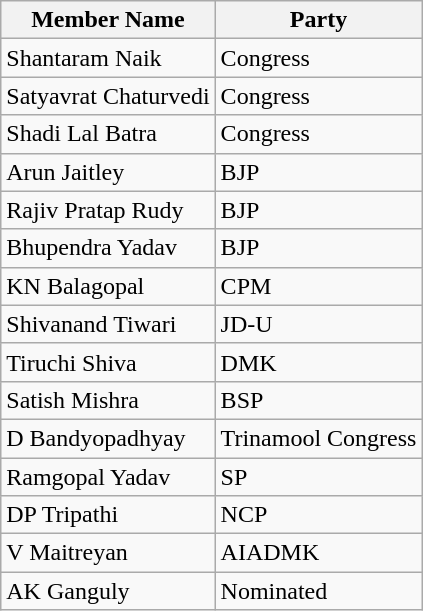<table class="wikitable sortable floatright">
<tr>
<th>Member Name</th>
<th>Party</th>
</tr>
<tr style="text-align:left;">
<td>Shantaram Naik</td>
<td>Congress</td>
</tr>
<tr style="text-align:left;">
<td>Satyavrat Chaturvedi</td>
<td>Congress</td>
</tr>
<tr style="text-align:left;">
<td>Shadi Lal Batra</td>
<td>Congress</td>
</tr>
<tr style="text-align:left;">
<td>Arun Jaitley</td>
<td>BJP</td>
</tr>
<tr style="text-align:left;">
<td>Rajiv Pratap Rudy</td>
<td>BJP</td>
</tr>
<tr style="text-align:left;">
<td>Bhupendra Yadav</td>
<td>BJP</td>
</tr>
<tr style="text-align:left;">
<td>KN Balagopal</td>
<td>CPM</td>
</tr>
<tr style="text-align:left;">
<td>Shivanand Tiwari</td>
<td>JD-U</td>
</tr>
<tr style="text-align:left;">
<td>Tiruchi Shiva</td>
<td>DMK</td>
</tr>
<tr style="text-align:left;">
<td>Satish Mishra</td>
<td>BSP</td>
</tr>
<tr style="text-align:left;">
<td>D Bandyopadhyay</td>
<td>Trinamool Congress</td>
</tr>
<tr style="text-align:left;">
<td>Ramgopal Yadav</td>
<td>SP</td>
</tr>
<tr style="text-align:left;">
<td>DP Tripathi</td>
<td>NCP</td>
</tr>
<tr style="text-align:left;">
<td>V Maitreyan</td>
<td>AIADMK</td>
</tr>
<tr style="text-align:left;">
<td>AK Ganguly</td>
<td>Nominated</td>
</tr>
</table>
